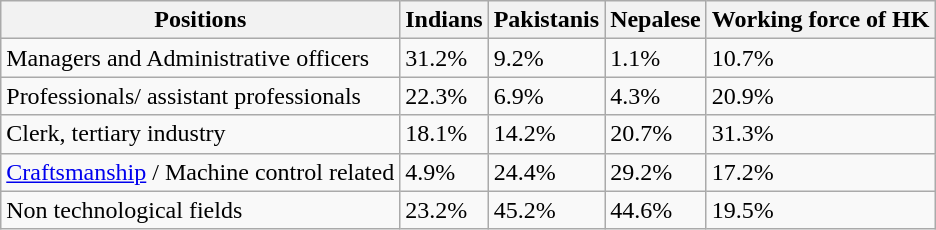<table class="wikitable">
<tr>
<th>Positions</th>
<th>Indians</th>
<th>Pakistanis</th>
<th>Nepalese</th>
<th>Working force of HK</th>
</tr>
<tr>
<td>Managers and Administrative officers</td>
<td>31.2%</td>
<td>9.2%</td>
<td>1.1%</td>
<td>10.7%</td>
</tr>
<tr>
<td>Professionals/ assistant professionals</td>
<td>22.3%</td>
<td>6.9%</td>
<td>4.3%</td>
<td>20.9%</td>
</tr>
<tr>
<td>Clerk, tertiary industry</td>
<td>18.1%</td>
<td>14.2%</td>
<td>20.7%</td>
<td>31.3%</td>
</tr>
<tr>
<td><a href='#'>Craftsmanship</a> / Machine control related</td>
<td>4.9%</td>
<td>24.4%</td>
<td>29.2%</td>
<td>17.2%</td>
</tr>
<tr>
<td>Non technological fields</td>
<td>23.2%</td>
<td>45.2%</td>
<td>44.6%</td>
<td>19.5%</td>
</tr>
</table>
